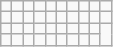<table class="wikitable">
<tr>
<td></td>
<td></td>
<td></td>
<td></td>
<td></td>
<td></td>
<td></td>
<td></td>
<td></td>
<td></td>
</tr>
<tr>
<td></td>
<td></td>
<td></td>
<td></td>
<td></td>
<td></td>
<td></td>
<td></td>
<td></td>
<td></td>
</tr>
<tr>
<td></td>
<td></td>
<td></td>
<td></td>
<td></td>
<td></td>
<td></td>
<td></td>
<td></td>
</tr>
<tr>
<td></td>
<td></td>
<td></td>
<td></td>
<td></td>
<td></td>
<td></td>
<td></td>
<td></td>
</tr>
</table>
